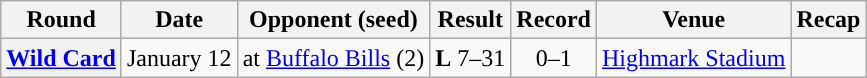<table class="wikitable" style="text-align:center">
<tr>
<th>Round</th>
<th>Date</th>
<th>Opponent (seed)</th>
<th>Result</th>
<th>Record</th>
<th>Venue</th>
<th>Recap</th>
</tr>
<tr>
<th><a href='#'>Wild Card</a></th>
<td>January 12</td>
<td>at <a href='#'>Buffalo Bills</a> (2)</td>
<td><strong>L</strong> 7–31</td>
<td>0–1</td>
<td><a href='#'>Highmark Stadium</a></td>
<td></td>
</tr>
</table>
